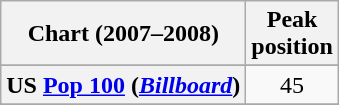<table class="wikitable sortable plainrowheaders" style="text-align:center">
<tr>
<th scope="col">Chart (2007–2008)</th>
<th scope="col">Peak<br>position</th>
</tr>
<tr>
</tr>
<tr>
</tr>
<tr>
<th scope="row">US <a href='#'>Pop 100</a> (<em><a href='#'>Billboard</a></em>)</th>
<td>45</td>
</tr>
<tr>
</tr>
<tr>
</tr>
</table>
